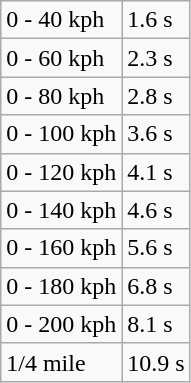<table class="wikitable">
<tr>
<td>0 - 40 kph</td>
<td>1.6 s</td>
</tr>
<tr>
<td>0 - 60 kph</td>
<td>2.3 s</td>
</tr>
<tr>
<td>0 - 80 kph</td>
<td>2.8 s</td>
</tr>
<tr>
<td>0 - 100 kph</td>
<td>3.6 s</td>
</tr>
<tr>
<td>0 - 120 kph</td>
<td>4.1 s</td>
</tr>
<tr>
<td>0 - 140 kph</td>
<td>4.6 s</td>
</tr>
<tr>
<td>0 - 160 kph</td>
<td>5.6 s</td>
</tr>
<tr>
<td>0 - 180 kph</td>
<td>6.8 s</td>
</tr>
<tr>
<td>0 - 200 kph</td>
<td>8.1 s</td>
</tr>
<tr>
<td>1/4 mile</td>
<td>10.9 s</td>
</tr>
</table>
